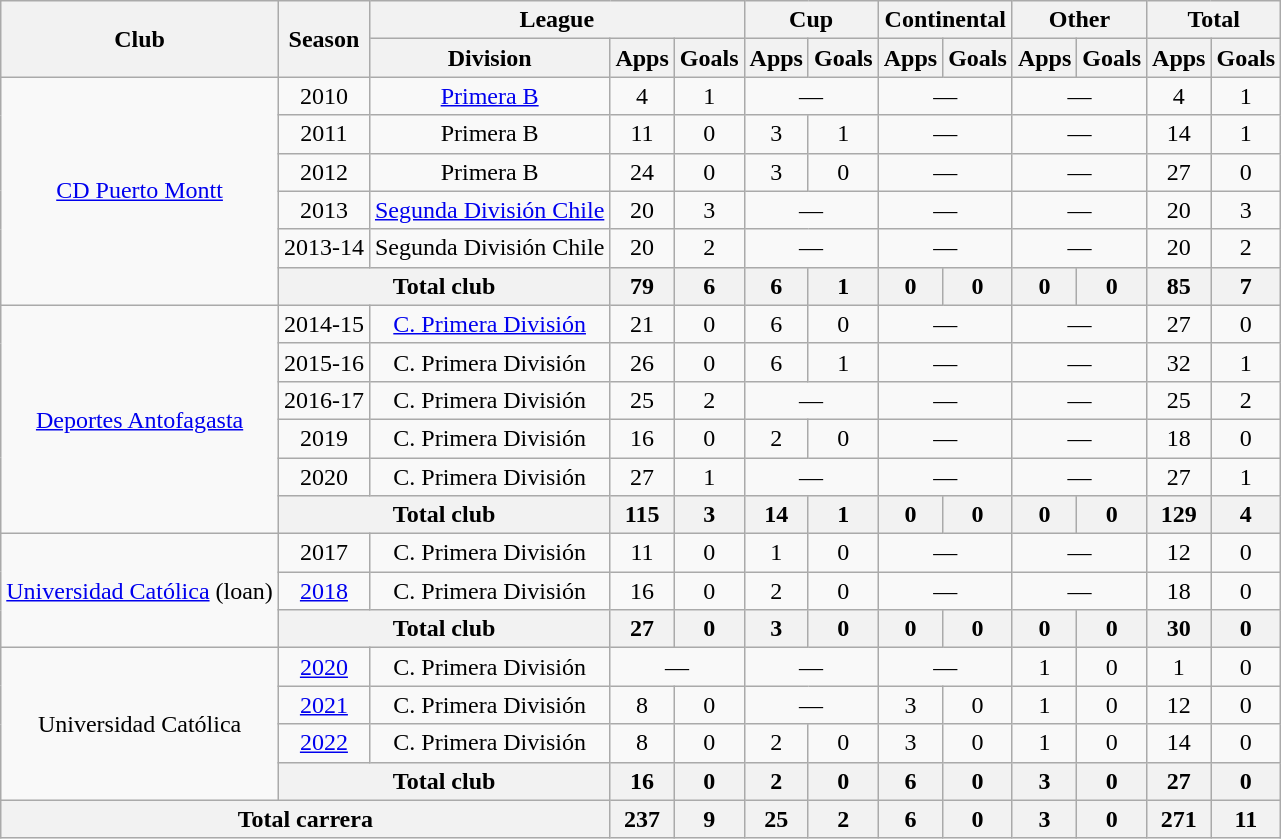<table class="wikitable" style="text-align: center;">
<tr>
<th rowspan="2">Club</th>
<th rowspan="2">Season</th>
<th colspan="3">League</th>
<th colspan="2">Cup</th>
<th colspan="2">Continental</th>
<th colspan="2">Other</th>
<th colspan="2">Total</th>
</tr>
<tr>
<th>Division</th>
<th>Apps</th>
<th>Goals</th>
<th>Apps</th>
<th>Goals</th>
<th>Apps</th>
<th>Goals</th>
<th>Apps</th>
<th>Goals</th>
<th>Apps</th>
<th>Goals</th>
</tr>
<tr>
<td rowspan="6"><a href='#'>CD Puerto Montt</a></td>
<td>2010</td>
<td><a href='#'>Primera B</a></td>
<td>4</td>
<td>1</td>
<td colspan="2">—</td>
<td colspan="2">—</td>
<td colspan="2">—</td>
<td>4</td>
<td>1</td>
</tr>
<tr>
<td>2011</td>
<td>Primera B</td>
<td>11</td>
<td>0</td>
<td>3</td>
<td>1</td>
<td colspan="2">—</td>
<td colspan="2">—</td>
<td>14</td>
<td>1</td>
</tr>
<tr>
<td>2012</td>
<td>Primera B</td>
<td>24</td>
<td>0</td>
<td>3</td>
<td>0</td>
<td colspan="2">—</td>
<td colspan="2">—</td>
<td>27</td>
<td>0</td>
</tr>
<tr>
<td>2013</td>
<td><a href='#'>Segunda División Chile</a></td>
<td>20</td>
<td>3</td>
<td colspan="2">—</td>
<td colspan="2">—</td>
<td colspan="2">—</td>
<td>20</td>
<td>3</td>
</tr>
<tr>
<td>2013-14</td>
<td>Segunda División Chile</td>
<td>20</td>
<td>2</td>
<td colspan="2">—</td>
<td colspan="2">—</td>
<td colspan="2">—</td>
<td>20</td>
<td>2</td>
</tr>
<tr>
<th colspan="2">Total club</th>
<th>79</th>
<th>6</th>
<th>6</th>
<th>1</th>
<th>0</th>
<th>0</th>
<th>0</th>
<th>0</th>
<th>85</th>
<th>7</th>
</tr>
<tr>
<td rowspan="6"><a href='#'>Deportes Antofagasta</a></td>
<td>2014-15</td>
<td><a href='#'>C. Primera División</a></td>
<td>21</td>
<td>0</td>
<td>6</td>
<td>0</td>
<td colspan="2">—</td>
<td colspan="2">—</td>
<td>27</td>
<td>0</td>
</tr>
<tr>
<td>2015-16</td>
<td>C. Primera División</td>
<td>26</td>
<td>0</td>
<td>6</td>
<td>1</td>
<td colspan="2">—</td>
<td colspan="2">—</td>
<td>32</td>
<td>1</td>
</tr>
<tr>
<td>2016-17</td>
<td>C. Primera División</td>
<td>25</td>
<td>2</td>
<td colspan="2">—</td>
<td colspan="2">—</td>
<td colspan="2">—</td>
<td>25</td>
<td>2</td>
</tr>
<tr>
<td>2019</td>
<td>C. Primera División</td>
<td>16</td>
<td>0</td>
<td>2</td>
<td>0</td>
<td colspan="2">—</td>
<td colspan="2">—</td>
<td>18</td>
<td>0</td>
</tr>
<tr>
<td>2020</td>
<td>C. Primera División</td>
<td>27</td>
<td>1</td>
<td colspan="2">—</td>
<td colspan="2">—</td>
<td colspan="2">—</td>
<td>27</td>
<td>1</td>
</tr>
<tr>
<th colspan="2">Total club</th>
<th>115</th>
<th>3</th>
<th>14</th>
<th>1</th>
<th>0</th>
<th>0</th>
<th>0</th>
<th>0</th>
<th>129</th>
<th>4</th>
</tr>
<tr>
<td rowspan="3"><a href='#'>Universidad Católica</a> (loan)</td>
<td>2017</td>
<td>C. Primera División</td>
<td>11</td>
<td>0</td>
<td>1</td>
<td>0</td>
<td colspan="2">—</td>
<td colspan="2">—</td>
<td>12</td>
<td>0</td>
</tr>
<tr>
<td><a href='#'>2018</a></td>
<td>C. Primera División</td>
<td>16</td>
<td>0</td>
<td>2</td>
<td>0</td>
<td colspan="2">—</td>
<td colspan="2">—</td>
<td>18</td>
<td>0</td>
</tr>
<tr>
<th colspan="2">Total club</th>
<th>27</th>
<th>0</th>
<th>3</th>
<th>0</th>
<th>0</th>
<th>0</th>
<th>0</th>
<th>0</th>
<th>30</th>
<th>0</th>
</tr>
<tr>
<td rowspan="4">Universidad Católica</td>
<td><a href='#'>2020</a></td>
<td>C. Primera División</td>
<td colspan="2">—</td>
<td colspan="2">—</td>
<td colspan="2">—</td>
<td>1</td>
<td>0</td>
<td>1</td>
<td>0</td>
</tr>
<tr>
<td><a href='#'>2021</a></td>
<td>C. Primera División</td>
<td>8</td>
<td>0</td>
<td colspan="2">—</td>
<td>3</td>
<td>0</td>
<td>1</td>
<td>0</td>
<td>12</td>
<td>0</td>
</tr>
<tr>
<td><a href='#'>2022</a></td>
<td>C. Primera División</td>
<td>8</td>
<td>0</td>
<td>2</td>
<td>0</td>
<td>3</td>
<td>0</td>
<td>1</td>
<td>0</td>
<td>14</td>
<td>0</td>
</tr>
<tr>
<th colspan="2">Total club</th>
<th>16</th>
<th>0</th>
<th>2</th>
<th>0</th>
<th>6</th>
<th>0</th>
<th>3</th>
<th>0</th>
<th>27</th>
<th>0</th>
</tr>
<tr>
<th colspan="3">Total carrera</th>
<th>237</th>
<th>9</th>
<th>25</th>
<th>2</th>
<th>6</th>
<th>0</th>
<th>3</th>
<th>0</th>
<th>271</th>
<th>11</th>
</tr>
</table>
